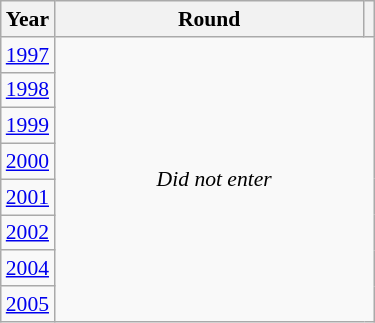<table class="wikitable" style="text-align: center; font-size:90%">
<tr>
<th>Year</th>
<th style="width:200px">Round</th>
<th></th>
</tr>
<tr>
<td><a href='#'>1997</a></td>
<td colspan="2" rowspan="8"><em>Did not enter</em></td>
</tr>
<tr>
<td><a href='#'>1998</a></td>
</tr>
<tr>
<td><a href='#'>1999</a></td>
</tr>
<tr>
<td><a href='#'>2000</a></td>
</tr>
<tr>
<td><a href='#'>2001</a></td>
</tr>
<tr>
<td><a href='#'>2002</a></td>
</tr>
<tr>
<td><a href='#'>2004</a></td>
</tr>
<tr>
<td><a href='#'>2005</a></td>
</tr>
</table>
